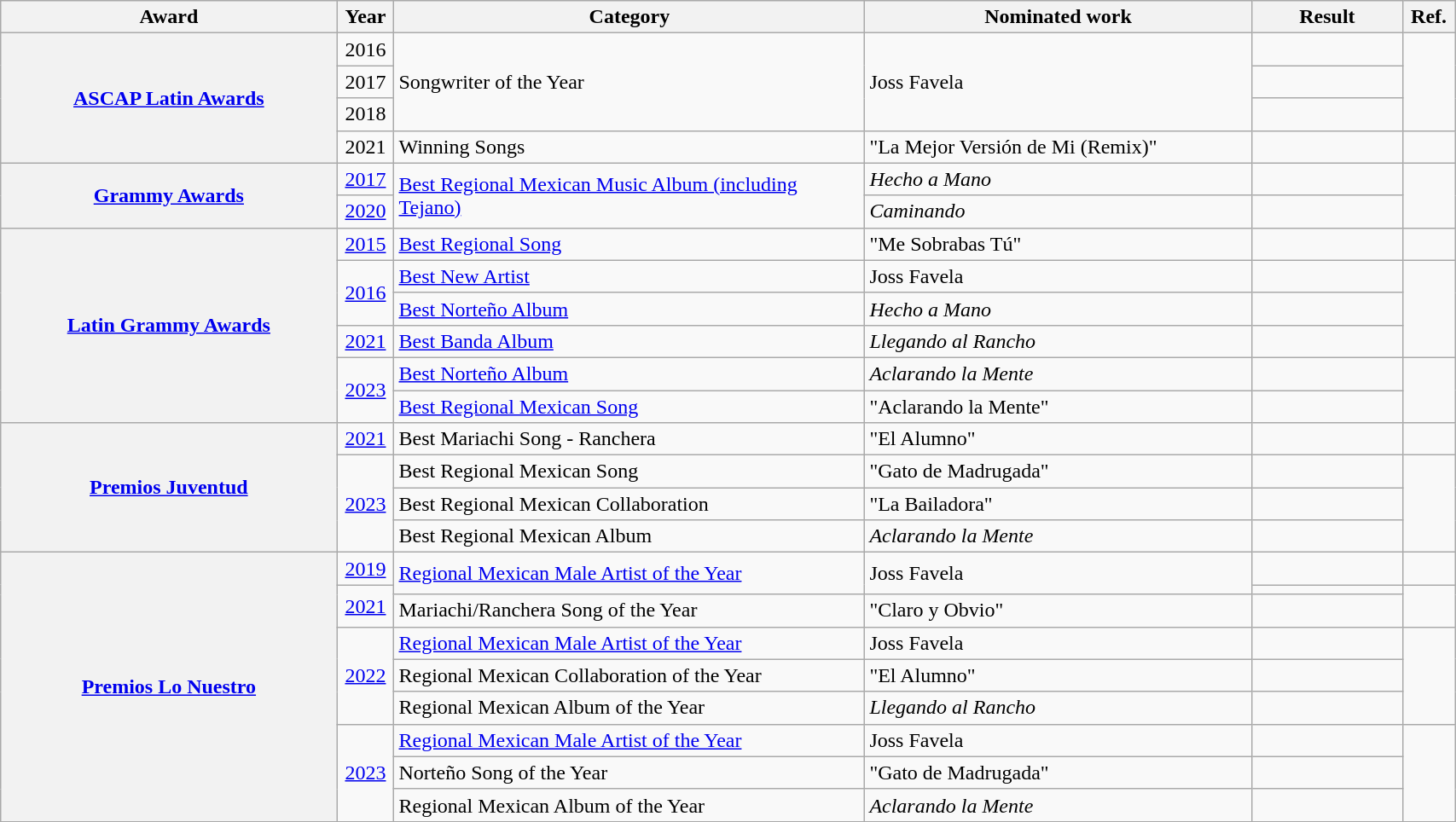<table class="wikitable sortable plainrowheaders" style="width:90%;">
<tr>
<th style="width:20%;">Award</th>
<th width=3%>Year</th>
<th style="width:28%;">Category</th>
<th style="width:23%;">Nominated work</th>
<th style="width:9%;">Result</th>
<th style="width:3%;">Ref.</th>
</tr>
<tr>
<th scope="row" rowspan="4"><a href='#'>ASCAP Latin Awards</a></th>
<td align="center">2016</td>
<td rowspan="3">Songwriter of the Year</td>
<td rowspan="3">Joss Favela</td>
<td></td>
<td rowspan="3"></td>
</tr>
<tr>
<td align="center">2017</td>
<td></td>
</tr>
<tr>
<td align="center">2018</td>
<td></td>
</tr>
<tr>
<td align="center">2021</td>
<td>Winning Songs</td>
<td>"La Mejor Versión de Mi (Remix)" </td>
<td></td>
<td></td>
</tr>
<tr>
<th scope="row" rowspan="2"><a href='#'>Grammy Awards</a></th>
<td align="center"><a href='#'>2017</a></td>
<td rowspan="2"><a href='#'>Best Regional Mexican Music Album (including Tejano)</a></td>
<td><em>Hecho a Mano</em></td>
<td></td>
<td rowspan="2"></td>
</tr>
<tr>
<td align="center"><a href='#'>2020</a></td>
<td><em>Caminando</em></td>
<td></td>
</tr>
<tr>
<th scope="row" rowspan="6"><a href='#'>Latin Grammy Awards</a></th>
<td align="center"><a href='#'>2015</a></td>
<td><a href='#'>Best Regional Song</a></td>
<td>"Me Sobrabas Tú" </td>
<td></td>
<td></td>
</tr>
<tr>
<td rowspan="2" align="center"><a href='#'>2016</a></td>
<td><a href='#'>Best New Artist</a></td>
<td>Joss Favela</td>
<td></td>
<td rowspan="3"></td>
</tr>
<tr>
<td><a href='#'>Best Norteño Album</a></td>
<td><em>Hecho a Mano</em></td>
<td></td>
</tr>
<tr>
<td align="center"><a href='#'>2021</a></td>
<td><a href='#'>Best Banda Album</a></td>
<td><em>Llegando al Rancho</em></td>
<td></td>
</tr>
<tr>
<td rowspan="2" align="center"><a href='#'>2023</a></td>
<td><a href='#'>Best Norteño Album</a></td>
<td><em>Aclarando la Mente</em></td>
<td></td>
<td rowspan="2"></td>
</tr>
<tr>
<td><a href='#'>Best Regional Mexican Song</a></td>
<td>"Aclarando la Mente"</td>
<td></td>
</tr>
<tr>
<th scope="row" rowspan="4"><a href='#'>Premios Juventud</a></th>
<td align="center"><a href='#'>2021</a></td>
<td>Best Mariachi Song - Ranchera</td>
<td>"El Alumno" </td>
<td></td>
<td></td>
</tr>
<tr>
<td align="center" rowspan="3"><a href='#'>2023</a></td>
<td>Best Regional Mexican Song</td>
<td>"Gato de Madrugada"</td>
<td></td>
<td rowspan="3"></td>
</tr>
<tr>
<td>Best Regional Mexican Collaboration</td>
<td>"La Bailadora" </td>
<td></td>
</tr>
<tr>
<td>Best Regional Mexican Album</td>
<td><em>Aclarando la Mente</em></td>
<td></td>
</tr>
<tr>
<th rowspan="9" scope="row"><a href='#'>Premios Lo Nuestro</a></th>
<td align="center"><a href='#'>2019</a></td>
<td rowspan="2"><a href='#'>Regional Mexican Male Artist of the Year</a></td>
<td rowspan="2">Joss Favela</td>
<td></td>
<td></td>
</tr>
<tr>
<td align="center" rowspan="2"><a href='#'>2021</a></td>
<td></td>
<td rowspan="2"></td>
</tr>
<tr>
<td>Mariachi/Ranchera Song of the Year</td>
<td>"Claro y Obvio"</td>
<td></td>
</tr>
<tr>
<td align="center" rowspan="3"><a href='#'>2022</a></td>
<td><a href='#'>Regional Mexican Male Artist of the Year</a></td>
<td>Joss Favela</td>
<td></td>
<td rowspan="3"></td>
</tr>
<tr>
<td>Regional Mexican Collaboration of the Year</td>
<td>"El Alumno" </td>
<td></td>
</tr>
<tr>
<td>Regional Mexican Album of the Year</td>
<td><em>Llegando al Rancho</em></td>
<td></td>
</tr>
<tr>
<td align="center" rowspan="3"><a href='#'>2023</a></td>
<td><a href='#'>Regional Mexican Male Artist of the Year</a></td>
<td>Joss Favela</td>
<td></td>
<td rowspan="3"></td>
</tr>
<tr>
<td>Norteño Song of the Year</td>
<td>"Gato de Madrugada"</td>
<td></td>
</tr>
<tr>
<td>Regional Mexican Album of the Year</td>
<td><em>Aclarando la Mente</em></td>
<td></td>
</tr>
<tr>
</tr>
</table>
